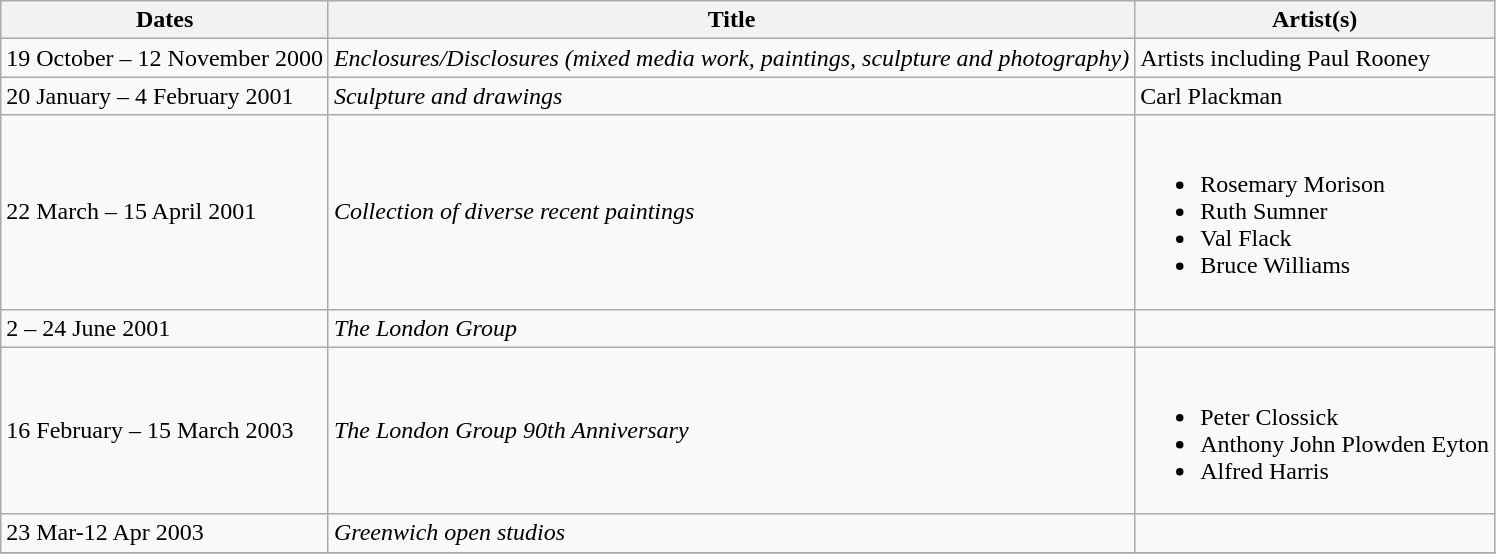<table class="wikitable">
<tr>
<th>Dates</th>
<th>Title</th>
<th>Artist(s)</th>
</tr>
<tr>
<td>19 October – 12 November 2000</td>
<td><em>Enclosures/Disclosures (mixed media work, paintings, sculpture and photography)</em></td>
<td>Artists including Paul Rooney</td>
</tr>
<tr>
<td>20 January – 4 February 2001</td>
<td><em>Sculpture and drawings</em></td>
<td>Carl Plackman</td>
</tr>
<tr>
<td>22 March – 15 April 2001</td>
<td><em>Collection of diverse recent paintings</em> </td>
<td><br><ul><li>Rosemary Morison</li><li>Ruth Sumner</li><li>Val Flack</li><li>Bruce Williams</li></ul></td>
</tr>
<tr>
<td>2 – 24 June 2001</td>
<td><em>The London Group</em></td>
<td></td>
</tr>
<tr>
<td>16 February – 15 March 2003</td>
<td><em>The London Group 90th Anniversary</em></td>
<td><br><ul><li>Peter Clossick</li><li>Anthony John Plowden Eyton</li><li>Alfred Harris</li></ul></td>
</tr>
<tr>
<td>23 Mar-12 Apr 2003</td>
<td><em>Greenwich open studios</em></td>
<td></td>
</tr>
<tr>
</tr>
</table>
